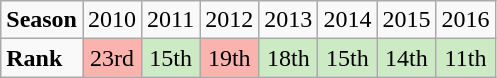<table class="wikitable">
<tr>
<td><strong>Season</strong></td>
<td>2010</td>
<td>2011</td>
<td>2012</td>
<td>2013</td>
<td>2014</td>
<td>2015</td>
<td>2016</td>
</tr>
<tr>
<td><strong>Rank</strong></td>
<td style="background:#fbb3ad; text-align:center">23rd</td>
<td style="background:#ccebc5; text-align:center">15th</td>
<td style="background:#fbb3ad; text-align:center">19th</td>
<td style="background:#ccebc5; text-align:center">18th</td>
<td style="background:#ccebc5; text-align:center">15th</td>
<td style="background:#ccebc5; text-align:center">14th</td>
<td style="background:#ccebc5; text-align:center">11th</td>
</tr>
</table>
